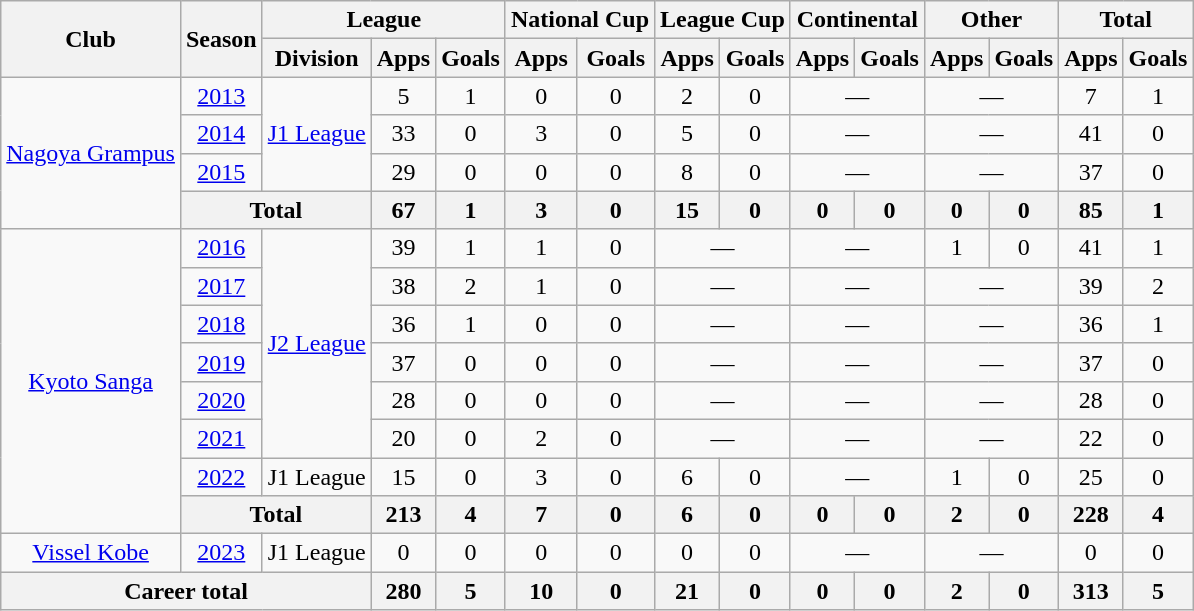<table class="wikitable" style="text-align:center;">
<tr>
<th rowspan="2">Club</th>
<th rowspan="2">Season</th>
<th colspan="3">League</th>
<th colspan="2">National Cup</th>
<th colspan="2">League Cup</th>
<th colspan="2">Continental</th>
<th colspan="2">Other</th>
<th colspan="2">Total</th>
</tr>
<tr>
<th>Division</th>
<th>Apps</th>
<th>Goals</th>
<th>Apps</th>
<th>Goals</th>
<th>Apps</th>
<th>Goals</th>
<th>Apps</th>
<th>Goals</th>
<th>Apps</th>
<th>Goals</th>
<th>Apps</th>
<th>Goals</th>
</tr>
<tr>
<td rowspan="4"><a href='#'>Nagoya Grampus</a></td>
<td><a href='#'>2013</a></td>
<td rowspan="3"><a href='#'>J1 League</a></td>
<td>5</td>
<td>1</td>
<td>0</td>
<td>0</td>
<td>2</td>
<td>0</td>
<td colspan="2">—</td>
<td colspan="2">—</td>
<td>7</td>
<td>1</td>
</tr>
<tr>
<td><a href='#'>2014</a></td>
<td>33</td>
<td>0</td>
<td>3</td>
<td>0</td>
<td>5</td>
<td>0</td>
<td colspan="2">—</td>
<td colspan="2">—</td>
<td>41</td>
<td>0</td>
</tr>
<tr>
<td><a href='#'>2015</a></td>
<td>29</td>
<td>0</td>
<td>0</td>
<td>0</td>
<td>8</td>
<td>0</td>
<td colspan="2">—</td>
<td colspan="2">—</td>
<td>37</td>
<td>0</td>
</tr>
<tr>
<th colspan="2">Total</th>
<th>67</th>
<th>1</th>
<th>3</th>
<th>0</th>
<th>15</th>
<th>0</th>
<th>0</th>
<th>0</th>
<th>0</th>
<th>0</th>
<th>85</th>
<th>1</th>
</tr>
<tr>
<td rowspan="8"><a href='#'>Kyoto Sanga</a></td>
<td><a href='#'>2016</a></td>
<td rowspan="6"><a href='#'>J2 League</a></td>
<td>39</td>
<td>1</td>
<td>1</td>
<td>0</td>
<td colspan="2">—</td>
<td colspan="2">—</td>
<td>1</td>
<td>0</td>
<td>41</td>
<td>1</td>
</tr>
<tr>
<td><a href='#'>2017</a></td>
<td>38</td>
<td>2</td>
<td>1</td>
<td>0</td>
<td colspan="2">—</td>
<td colspan="2">—</td>
<td colspan="2">—</td>
<td>39</td>
<td>2</td>
</tr>
<tr>
<td><a href='#'>2018</a></td>
<td>36</td>
<td>1</td>
<td>0</td>
<td>0</td>
<td colspan="2">—</td>
<td colspan="2">—</td>
<td colspan="2">—</td>
<td>36</td>
<td>1</td>
</tr>
<tr>
<td><a href='#'>2019</a></td>
<td>37</td>
<td>0</td>
<td>0</td>
<td>0</td>
<td colspan="2">—</td>
<td colspan="2">—</td>
<td colspan="2">—</td>
<td>37</td>
<td>0</td>
</tr>
<tr>
<td><a href='#'>2020</a></td>
<td>28</td>
<td>0</td>
<td>0</td>
<td>0</td>
<td colspan="2">—</td>
<td colspan="2">—</td>
<td colspan="2">—</td>
<td>28</td>
<td>0</td>
</tr>
<tr>
<td><a href='#'>2021</a></td>
<td>20</td>
<td>0</td>
<td>2</td>
<td>0</td>
<td colspan="2">—</td>
<td colspan="2">—</td>
<td colspan="2">—</td>
<td>22</td>
<td>0</td>
</tr>
<tr>
<td><a href='#'>2022</a></td>
<td>J1 League</td>
<td>15</td>
<td>0</td>
<td>3</td>
<td>0</td>
<td>6</td>
<td>0</td>
<td colspan="2">—</td>
<td>1</td>
<td>0</td>
<td>25</td>
<td>0</td>
</tr>
<tr>
<th colspan="2">Total</th>
<th>213</th>
<th>4</th>
<th>7</th>
<th>0</th>
<th>6</th>
<th>0</th>
<th>0</th>
<th>0</th>
<th>2</th>
<th>0</th>
<th>228</th>
<th>4</th>
</tr>
<tr>
<td><a href='#'>Vissel Kobe</a></td>
<td><a href='#'>2023</a></td>
<td>J1 League</td>
<td>0</td>
<td>0</td>
<td>0</td>
<td>0</td>
<td>0</td>
<td>0</td>
<td colspan="2">—</td>
<td colspan="2">—</td>
<td>0</td>
<td>0</td>
</tr>
<tr>
<th colspan="3">Career total</th>
<th>280</th>
<th>5</th>
<th>10</th>
<th>0</th>
<th>21</th>
<th>0</th>
<th>0</th>
<th>0</th>
<th>2</th>
<th>0</th>
<th>313</th>
<th>5</th>
</tr>
</table>
